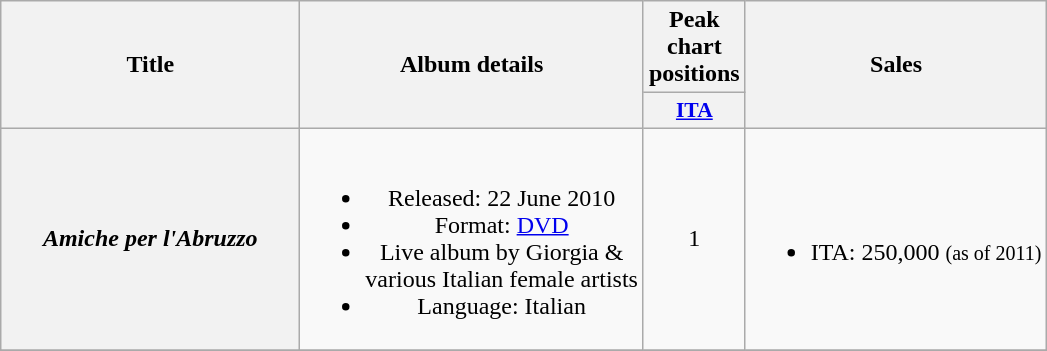<table class="wikitable plainrowheaders" style="text-align:center;" border="1">
<tr>
<th scope="col" rowspan="2" style="width:12em;">Title</th>
<th scope="col" rowspan="2">Album details</th>
<th scope="col">Peak<br>chart<br>positions</th>
<th scope="col" rowspan="2">Sales</th>
</tr>
<tr>
<th scope="col" style="width:3em;font-size:90%;"><a href='#'>ITA</a><br></th>
</tr>
<tr>
<th scope="row"><em>Amiche per l'Abruzzo</em></th>
<td><br><ul><li>Released: 22 June 2010</li><li>Format: <a href='#'>DVD</a></li><li>Live album by Giorgia &<br>various Italian female artists</li><li>Language: Italian</li></ul></td>
<td>1</td>
<td><br><ul><li>ITA: 250,000 <small>(as of 2011)</small></li></ul></td>
</tr>
<tr>
</tr>
</table>
